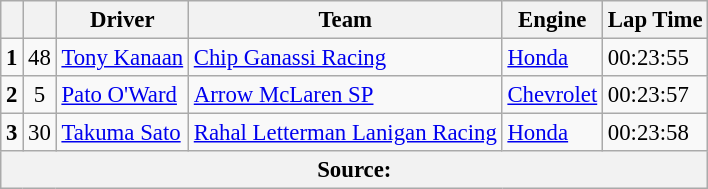<table class="wikitable" style="font-size:95%;">
<tr>
<th></th>
<th></th>
<th>Driver</th>
<th>Team</th>
<th>Engine</th>
<th>Lap Time</th>
</tr>
<tr>
<td style="text-align:center;"><strong>1</strong></td>
<td style="text-align:center;">48</td>
<td> <a href='#'>Tony Kanaan</a> <strong></strong></td>
<td><a href='#'>Chip Ganassi Racing</a></td>
<td><a href='#'>Honda</a></td>
<td>00:23:55</td>
</tr>
<tr>
<td style="text-align:center;"><strong>2</strong></td>
<td style="text-align:center;">5</td>
<td> <a href='#'>Pato O'Ward</a></td>
<td><a href='#'>Arrow McLaren SP</a></td>
<td><a href='#'>Chevrolet</a></td>
<td>00:23:57</td>
</tr>
<tr>
<td style="text-align:center;"><strong>3</strong></td>
<td style="text-align:center;">30</td>
<td> <a href='#'>Takuma Sato</a></td>
<td><a href='#'>Rahal Letterman Lanigan Racing</a></td>
<td><a href='#'>Honda</a></td>
<td>00:23:58</td>
</tr>
<tr>
<th colspan="6">Source:</th>
</tr>
</table>
